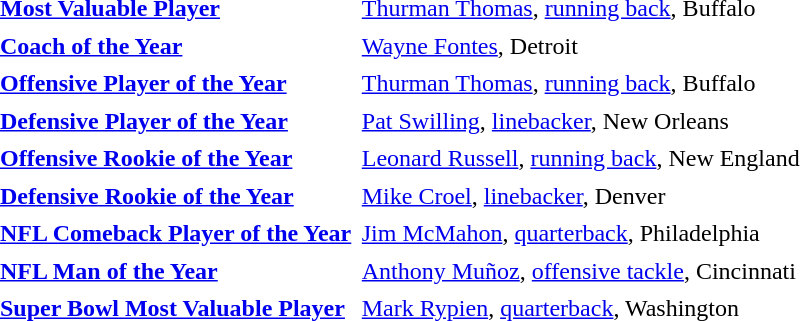<table cellpadding="3" cellspacing="1">
<tr>
<td><strong><a href='#'>Most Valuable Player</a></strong></td>
<td><a href='#'>Thurman Thomas</a>, <a href='#'>running back</a>, Buffalo</td>
</tr>
<tr>
<td><strong><a href='#'>Coach of the Year</a></strong></td>
<td><a href='#'>Wayne Fontes</a>, Detroit</td>
</tr>
<tr>
<td><strong><a href='#'>Offensive Player of the Year</a></strong></td>
<td><a href='#'>Thurman Thomas</a>, <a href='#'>running back</a>, Buffalo</td>
</tr>
<tr>
<td><strong><a href='#'>Defensive Player of the Year</a></strong></td>
<td><a href='#'>Pat Swilling</a>, <a href='#'>linebacker</a>, New Orleans</td>
</tr>
<tr>
<td><strong><a href='#'>Offensive Rookie of the Year</a></strong></td>
<td><a href='#'>Leonard Russell</a>, <a href='#'>running back</a>, New England</td>
</tr>
<tr>
<td><strong><a href='#'>Defensive Rookie of the Year</a></strong></td>
<td><a href='#'>Mike Croel</a>, <a href='#'>linebacker</a>, Denver</td>
</tr>
<tr>
<td><strong><a href='#'>NFL Comeback Player of the Year</a></strong></td>
<td><a href='#'>Jim McMahon</a>, <a href='#'>quarterback</a>, Philadelphia</td>
</tr>
<tr>
<td><strong><a href='#'>NFL Man of the Year</a></strong></td>
<td><a href='#'>Anthony Muñoz</a>, <a href='#'>offensive tackle</a>, Cincinnati</td>
</tr>
<tr>
<td><strong><a href='#'>Super Bowl Most Valuable Player</a></strong></td>
<td><a href='#'>Mark Rypien</a>, <a href='#'>quarterback</a>, Washington</td>
</tr>
</table>
